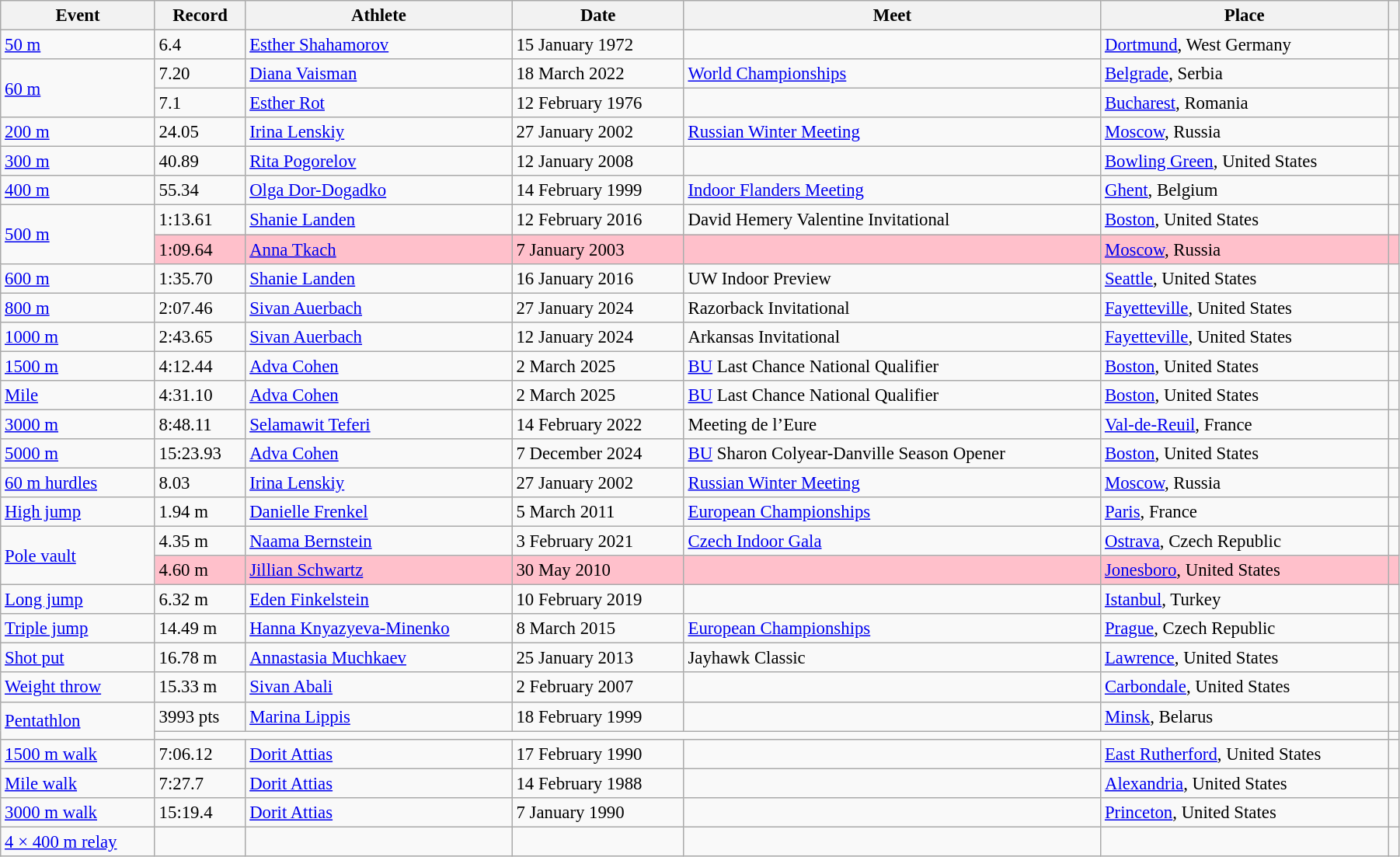<table class="wikitable" style="font-size:95%; width: 95%;">
<tr>
<th>Event</th>
<th>Record</th>
<th>Athlete</th>
<th>Date</th>
<th>Meet</th>
<th>Place</th>
<th></th>
</tr>
<tr>
<td><a href='#'>50 m</a></td>
<td>6.4 </td>
<td><a href='#'>Esther Shahamorov</a></td>
<td>15 January 1972</td>
<td></td>
<td><a href='#'>Dortmund</a>, West Germany</td>
<td></td>
</tr>
<tr>
<td rowspan=2><a href='#'>60 m</a></td>
<td>7.20</td>
<td><a href='#'>Diana Vaisman</a></td>
<td>18 March 2022</td>
<td><a href='#'>World Championships</a></td>
<td><a href='#'>Belgrade</a>, Serbia</td>
<td></td>
</tr>
<tr>
<td>7.1 </td>
<td><a href='#'>Esther Rot</a></td>
<td>12 February 1976</td>
<td></td>
<td><a href='#'>Bucharest</a>, Romania</td>
<td></td>
</tr>
<tr>
<td><a href='#'>200 m</a></td>
<td>24.05</td>
<td><a href='#'>Irina Lenskiy</a></td>
<td>27 January 2002</td>
<td><a href='#'>Russian Winter Meeting</a></td>
<td><a href='#'>Moscow</a>, Russia</td>
<td></td>
</tr>
<tr>
<td><a href='#'>300 m</a></td>
<td>40.89</td>
<td><a href='#'>Rita Pogorelov</a></td>
<td>12 January 2008</td>
<td></td>
<td><a href='#'>Bowling Green</a>, United States</td>
<td></td>
</tr>
<tr>
<td><a href='#'>400 m</a></td>
<td>55.34</td>
<td><a href='#'>Olga Dor-Dogadko</a></td>
<td>14 February 1999</td>
<td><a href='#'>Indoor Flanders Meeting</a></td>
<td><a href='#'>Ghent</a>, Belgium</td>
<td></td>
</tr>
<tr>
<td rowspan=2><a href='#'>500 m</a></td>
<td>1:13.61</td>
<td><a href='#'>Shanie Landen</a></td>
<td>12 February 2016</td>
<td>David Hemery Valentine Invitational</td>
<td><a href='#'>Boston</a>, United States</td>
<td></td>
</tr>
<tr bgcolor=pink>
<td>1:09.64</td>
<td><a href='#'>Anna Tkach</a></td>
<td>7 January 2003</td>
<td></td>
<td><a href='#'>Moscow</a>, Russia</td>
<td></td>
</tr>
<tr>
<td><a href='#'>600 m</a></td>
<td>1:35.70 </td>
<td><a href='#'>Shanie Landen</a></td>
<td>16 January 2016</td>
<td>UW Indoor Preview</td>
<td><a href='#'>Seattle</a>, United States</td>
<td></td>
</tr>
<tr>
<td><a href='#'>800 m</a></td>
<td>2:07.46</td>
<td><a href='#'>Sivan Auerbach</a></td>
<td>27 January 2024</td>
<td>Razorback Invitational</td>
<td><a href='#'>Fayetteville</a>, United States</td>
<td></td>
</tr>
<tr>
<td><a href='#'>1000 m</a></td>
<td>2:43.65</td>
<td><a href='#'>Sivan Auerbach</a></td>
<td>12 January 2024</td>
<td>Arkansas Invitational</td>
<td><a href='#'>Fayetteville</a>, United States</td>
<td></td>
</tr>
<tr>
<td><a href='#'>1500 m</a></td>
<td>4:12.44</td>
<td><a href='#'>Adva Cohen</a></td>
<td>2 March 2025</td>
<td><a href='#'>BU</a> Last Chance National Qualifier</td>
<td><a href='#'>Boston</a>, United States</td>
<td></td>
</tr>
<tr>
<td><a href='#'>Mile</a></td>
<td>4:31.10</td>
<td><a href='#'>Adva Cohen</a></td>
<td>2 March 2025</td>
<td><a href='#'>BU</a> Last Chance National Qualifier</td>
<td><a href='#'>Boston</a>, United States</td>
<td></td>
</tr>
<tr>
<td><a href='#'>3000 m</a></td>
<td>8:48.11</td>
<td><a href='#'>Selamawit Teferi</a></td>
<td>14 February 2022</td>
<td>Meeting de l’Eure</td>
<td><a href='#'>Val-de-Reuil</a>, France</td>
<td></td>
</tr>
<tr>
<td><a href='#'>5000 m</a></td>
<td>15:23.93</td>
<td><a href='#'>Adva Cohen</a></td>
<td>7 December 2024</td>
<td><a href='#'>BU</a> Sharon Colyear-Danville Season Opener</td>
<td><a href='#'>Boston</a>, United States</td>
<td></td>
</tr>
<tr>
<td><a href='#'>60 m hurdles</a></td>
<td>8.03</td>
<td><a href='#'>Irina Lenskiy</a></td>
<td>27 January 2002</td>
<td><a href='#'>Russian Winter Meeting</a></td>
<td><a href='#'>Moscow</a>, Russia</td>
<td></td>
</tr>
<tr>
<td><a href='#'>High jump</a></td>
<td>1.94 m</td>
<td><a href='#'>Danielle Frenkel</a></td>
<td>5 March 2011</td>
<td><a href='#'>European Championships</a></td>
<td><a href='#'>Paris</a>, France</td>
<td></td>
</tr>
<tr>
<td rowspan=2><a href='#'>Pole vault</a></td>
<td>4.35 m</td>
<td><a href='#'>Naama Bernstein</a></td>
<td>3 February 2021</td>
<td><a href='#'>Czech Indoor Gala</a></td>
<td><a href='#'>Ostrava</a>, Czech Republic</td>
<td></td>
</tr>
<tr bgcolor=pink>
<td>4.60 m</td>
<td><a href='#'>Jillian Schwartz</a></td>
<td>30 May 2010</td>
<td></td>
<td><a href='#'>Jonesboro</a>, United States</td>
<td></td>
</tr>
<tr>
<td><a href='#'>Long jump</a></td>
<td>6.32 m</td>
<td><a href='#'>Eden Finkelstein</a></td>
<td>10 February 2019</td>
<td></td>
<td><a href='#'>Istanbul</a>, Turkey</td>
<td></td>
</tr>
<tr>
<td><a href='#'>Triple jump</a></td>
<td>14.49 m</td>
<td><a href='#'>Hanna Knyazyeva-Minenko</a></td>
<td>8 March 2015</td>
<td><a href='#'>European Championships</a></td>
<td><a href='#'>Prague</a>, Czech Republic</td>
<td></td>
</tr>
<tr>
<td><a href='#'>Shot put</a></td>
<td>16.78 m</td>
<td><a href='#'>Annastasia Muchkaev</a></td>
<td>25 January 2013</td>
<td>Jayhawk Classic</td>
<td><a href='#'>Lawrence</a>, United States</td>
<td></td>
</tr>
<tr>
<td><a href='#'>Weight throw</a></td>
<td>15.33 m</td>
<td><a href='#'>Sivan Abali</a></td>
<td>2 February 2007</td>
<td></td>
<td><a href='#'>Carbondale</a>, United States</td>
<td></td>
</tr>
<tr>
<td rowspan=2><a href='#'>Pentathlon</a></td>
<td>3993 pts</td>
<td><a href='#'>Marina Lippis</a></td>
<td>18 February 1999</td>
<td></td>
<td><a href='#'>Minsk</a>, Belarus</td>
<td></td>
</tr>
<tr>
<td colspan=5></td>
<td></td>
</tr>
<tr>
<td><a href='#'>1500 m walk</a></td>
<td>7:06.12</td>
<td><a href='#'>Dorit Attias</a></td>
<td>17 February 1990</td>
<td></td>
<td><a href='#'>East Rutherford</a>, United States</td>
<td></td>
</tr>
<tr>
<td><a href='#'>Mile walk</a></td>
<td>7:27.7 </td>
<td><a href='#'>Dorit Attias</a></td>
<td>14 February 1988</td>
<td></td>
<td><a href='#'>Alexandria</a>, United States</td>
<td></td>
</tr>
<tr>
<td><a href='#'>3000 m walk</a></td>
<td>15:19.4 </td>
<td><a href='#'>Dorit Attias</a></td>
<td>7 January 1990</td>
<td></td>
<td><a href='#'>Princeton</a>, United States</td>
<td></td>
</tr>
<tr>
<td><a href='#'>4 × 400 m relay</a></td>
<td></td>
<td></td>
<td></td>
<td></td>
<td></td>
<td></td>
</tr>
</table>
